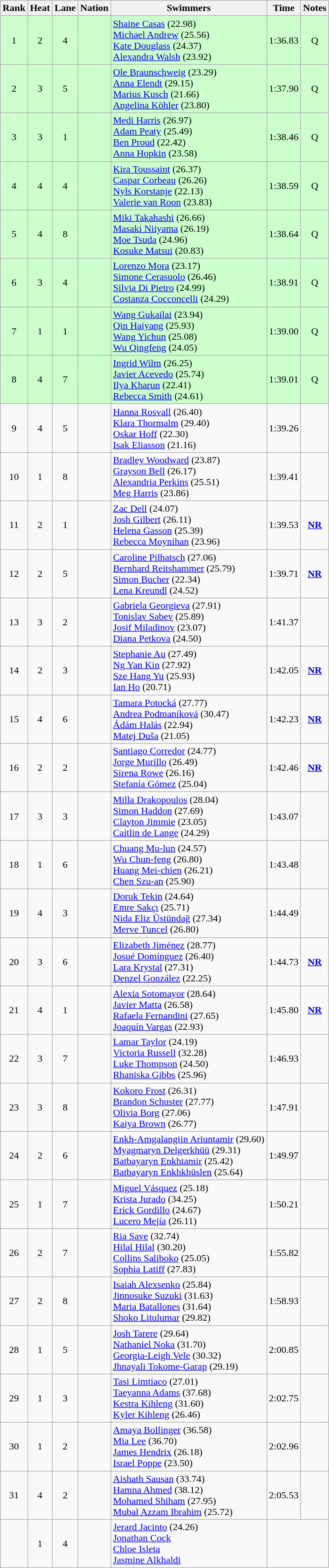<table class="wikitable sortable" style="text-align:center">
<tr>
<th>Rank</th>
<th>Heat</th>
<th>Lane</th>
<th>Nation</th>
<th>Swimmers</th>
<th>Time</th>
<th>Notes</th>
</tr>
<tr bgcolor=ccffcc>
<td>1</td>
<td>2</td>
<td>4</td>
<td align=left></td>
<td align=left><a href='#'>Shaine Casas</a> (22.98)<br><a href='#'>Michael Andrew</a> (25.56)<br><a href='#'>Kate Douglass</a> (24.37)<br><a href='#'>Alexandra Walsh</a> (23.92)</td>
<td>1:36.83</td>
<td>Q</td>
</tr>
<tr bgcolor=ccffcc>
<td>2</td>
<td>3</td>
<td>5</td>
<td align=left></td>
<td align=left><a href='#'>Ole Braunschweig</a> (23.29)<br><a href='#'>Anna Elendt</a> (29.15)<br><a href='#'>Marius Kusch</a> (21.66)<br><a href='#'>Angelina Köhler</a> (23.80)</td>
<td>1:37.90</td>
<td>Q</td>
</tr>
<tr bgcolor=ccffcc>
<td>3</td>
<td>3</td>
<td>1</td>
<td align=left></td>
<td align=left><a href='#'>Medi Harris</a> (26.97)<br><a href='#'>Adam Peaty</a> (25.49)<br><a href='#'>Ben Proud</a> (22.42)<br><a href='#'>Anna Hopkin</a> (23.58)</td>
<td>1:38.46</td>
<td>Q</td>
</tr>
<tr bgcolor=ccffcc>
<td>4</td>
<td>4</td>
<td>4</td>
<td align=left></td>
<td align=left><a href='#'>Kira Toussaint</a> (26.37)<br><a href='#'>Caspar Corbeau</a> (26.26)<br><a href='#'>Nyls Korstanje</a> (22.13)<br><a href='#'>Valerie van Roon</a> (23.83)</td>
<td>1:38.59</td>
<td>Q</td>
</tr>
<tr bgcolor=ccffcc>
<td>5</td>
<td>4</td>
<td>8</td>
<td align=left></td>
<td align=left><a href='#'>Miki Takahashi</a> (26.66)<br><a href='#'>Masaki Niiyama</a> (26.19)<br><a href='#'>Moe Tsuda</a> (24.96)<br><a href='#'>Kosuke Matsui</a> (20.83)</td>
<td>1:38.64</td>
<td>Q</td>
</tr>
<tr bgcolor=ccffcc>
<td>6</td>
<td>3</td>
<td>4</td>
<td align=left></td>
<td align=left><a href='#'>Lorenzo Mora</a> (23.17)<br><a href='#'>Simone Cerasuolo</a> (26.46)<br><a href='#'>Silvia Di Pietro</a> (24.99)<br><a href='#'>Costanza Cocconcelli</a> (24.29)</td>
<td>1:38.91</td>
<td>Q</td>
</tr>
<tr bgcolor=ccffcc>
<td>7</td>
<td>1</td>
<td>1</td>
<td align=left></td>
<td align=left><a href='#'>Wang Gukailai</a> (23.94)<br><a href='#'>Qin Haiyang</a> (25.93)<br><a href='#'>Wang Yichun</a> (25.08)<br><a href='#'>Wu Qingfeng</a> (24.05)</td>
<td>1:39.00</td>
<td>Q</td>
</tr>
<tr bgcolor=ccffcc>
<td>8</td>
<td>4</td>
<td>7</td>
<td align=left></td>
<td align=left><a href='#'>Ingrid Wilm</a> (26.25)<br><a href='#'>Javier Acevedo</a> (25.74)<br><a href='#'>Ilya Kharun</a> (22.41)<br><a href='#'>Rebecca Smith</a> (24.61)</td>
<td>1:39.01</td>
<td>Q</td>
</tr>
<tr>
<td>9</td>
<td>4</td>
<td>5</td>
<td align=left></td>
<td align=left><a href='#'>Hanna Rosvall</a> (26.40)<br><a href='#'>Klara Thormalm</a> (29.40)<br><a href='#'>Oskar Hoff</a> (22.30)<br><a href='#'>Isak Eliasson</a> (21.16)</td>
<td>1:39.26</td>
<td></td>
</tr>
<tr>
<td>10</td>
<td>1</td>
<td>8</td>
<td align=left></td>
<td align=left><a href='#'>Bradley Woodward</a> (23.87)<br><a href='#'>Grayson Bell</a> (26.17)<br><a href='#'>Alexandria Perkins</a> (25.51)<br><a href='#'>Meg Harris</a> (23.86)</td>
<td>1:39.41</td>
<td></td>
</tr>
<tr>
<td>11</td>
<td>2</td>
<td>1</td>
<td align=left></td>
<td align=left><a href='#'>Zac Dell</a> (24.07)<br><a href='#'>Josh Gilbert</a> (26.11)<br><a href='#'>Helena Gasson</a> (25.39)<br><a href='#'>Rebecca Moynihan</a> (23.96)</td>
<td>1:39.53</td>
<td><strong><a href='#'>NR</a></strong></td>
</tr>
<tr>
<td>12</td>
<td>2</td>
<td>5</td>
<td align=left></td>
<td align=left><a href='#'>Caroline Pilhatsch</a> (27.06)<br><a href='#'>Bernhard Reitshammer</a> (25.79)<br><a href='#'>Simon Bucher</a> (22.34)<br><a href='#'>Lena Kreundl</a> (24.52)</td>
<td>1:39.71</td>
<td><strong><a href='#'>NR</a></strong></td>
</tr>
<tr>
<td>13</td>
<td>3</td>
<td>2</td>
<td align=left></td>
<td align=left><a href='#'>Gabriela Georgieva</a> (27.91)<br><a href='#'>Tonislav Sabev</a> (25.89)<br><a href='#'>Josif Miladinov</a> (23.07)<br><a href='#'>Diana Petkova</a> (24.50)</td>
<td>1:41.37</td>
<td></td>
</tr>
<tr>
<td>14</td>
<td>2</td>
<td>3</td>
<td align=left></td>
<td align=left><a href='#'>Stephanie Au</a> (27.49)<br><a href='#'>Ng Yan Kin</a> (27.92)<br><a href='#'>Sze Hang Yu</a> (25.93)<br><a href='#'>Ian Ho</a> (20.71)</td>
<td>1:42.05</td>
<td><strong><a href='#'>NR</a></strong></td>
</tr>
<tr>
<td>15</td>
<td>4</td>
<td>6</td>
<td align=left></td>
<td align=left><a href='#'>Tamara Potocká</a> (27.77)<br><a href='#'>Andrea Podmaníková</a> (30.47)<br><a href='#'>Ádám Halás</a> (22.94)<br><a href='#'>Matej Duša</a> (21.05)</td>
<td>1:42.23</td>
<td><strong><a href='#'>NR</a></strong></td>
</tr>
<tr>
<td>16</td>
<td>2</td>
<td>2</td>
<td align=left></td>
<td align=left><a href='#'>Santiago Corredor</a> (24.77)<br><a href='#'>Jorge Murillo</a> (26.49)<br><a href='#'>Sirena Rowe</a> (26.16)<br><a href='#'>Stefanía Gómez</a> (25.04)</td>
<td>1:42.46</td>
<td><strong><a href='#'>NR</a></strong></td>
</tr>
<tr>
<td>17</td>
<td>3</td>
<td>3</td>
<td align=left></td>
<td align=left><a href='#'>Milla Drakopoulos</a> (28.04)<br><a href='#'>Simon Haddon</a> (27.69)<br><a href='#'>Clayton Jimmie</a> (23.05)<br><a href='#'>Caitlin de Lange</a> (24.29)</td>
<td>1:43.07</td>
<td></td>
</tr>
<tr>
<td>18</td>
<td>1</td>
<td>6</td>
<td align=left></td>
<td align=left><a href='#'>Chuang Mu-lun</a> (24.57)<br><a href='#'>Wu Chun-feng</a> (26.80)<br><a href='#'>Huang Mei-chien</a> (26.21)<br><a href='#'>Chen Szu-an</a> (25.90)</td>
<td>1:43.48</td>
<td></td>
</tr>
<tr>
<td>19</td>
<td>4</td>
<td>3</td>
<td align=left></td>
<td align=left><a href='#'>Doruk Tekin</a> (24.64)<br><a href='#'>Emre Sakçı</a> (25.71)<br><a href='#'>Nida Eliz Üstündağ</a> (27.34)<br><a href='#'>Merve Tuncel</a> (26.80)</td>
<td>1:44.49</td>
<td></td>
</tr>
<tr>
<td>20</td>
<td>3</td>
<td>6</td>
<td align=left></td>
<td align=left><a href='#'>Elizabeth Jiménez</a> (28.77)<br><a href='#'>Josué Domínguez</a> (26.40)<br><a href='#'>Lara Krystal</a> (27.31)<br><a href='#'>Denzel González</a> (22.25)</td>
<td>1:44.73</td>
<td><strong><a href='#'>NR</a></strong></td>
</tr>
<tr>
<td>21</td>
<td>4</td>
<td>1</td>
<td align=left></td>
<td align=left><a href='#'>Alexia Sotomayor</a> (28.64)<br><a href='#'>Javier Matta</a> (26.58)<br><a href='#'>Rafaela Fernandini</a> (27.65)<br><a href='#'>Joaquín Vargas</a> (22.93)</td>
<td>1:45.80</td>
<td><strong><a href='#'>NR</a></strong></td>
</tr>
<tr>
<td>22</td>
<td>3</td>
<td>7</td>
<td align=left></td>
<td align=left><a href='#'>Lamar Taylor</a> (24.19)<br><a href='#'>Victoria Russell</a> (32.28)<br><a href='#'>Luke Thompson</a> (24.50)<br><a href='#'>Rhaniska Gibbs</a> (25.96)</td>
<td>1:46.93</td>
<td></td>
</tr>
<tr>
<td>23</td>
<td>3</td>
<td>8</td>
<td align=left></td>
<td align=left><a href='#'>Kokoro Frost</a> (26.31)<br><a href='#'>Brandon Schuster</a> (27.77)<br><a href='#'>Olivia Borg</a> (27.06)<br><a href='#'>Kaiya Brown</a> (26.77)</td>
<td>1:47.91</td>
<td></td>
</tr>
<tr>
<td>24</td>
<td>2</td>
<td>6</td>
<td align=left></td>
<td align=left><a href='#'>Enkh-Amgalangiin Ariuntamir</a> (29.60)<br><a href='#'>Myagmaryn Delgerkhüü</a> (29.31)<br><a href='#'>Batbayaryn Enkhtamir</a> (25.42)<br><a href='#'>Batbayaryn Enkhkhüslen</a> (25.64)</td>
<td>1:49.97</td>
<td></td>
</tr>
<tr>
<td>25</td>
<td>1</td>
<td>7</td>
<td align=left></td>
<td align=left><a href='#'>Miguel Vásquez</a> (25.18)<br><a href='#'>Krista Jurado</a> (34.25)<br><a href='#'>Erick Gordillo</a> (24.67)<br><a href='#'>Lucero Mejía</a> (26.11)</td>
<td>1:50.21</td>
<td></td>
</tr>
<tr>
<td>26</td>
<td>2</td>
<td>7</td>
<td align=left></td>
<td align=left><a href='#'>Ria Save</a> (32.74)<br><a href='#'>Hilal Hilal</a> (30.20)<br><a href='#'>Collins Saliboko</a> (25.05)<br><a href='#'>Sophia Latiff</a> (27.83)</td>
<td>1:55.82</td>
<td></td>
</tr>
<tr>
<td>27</td>
<td>2</td>
<td>8</td>
<td align=left></td>
<td align=left><a href='#'>Isaiah Alexsenko</a> (25.84)<br><a href='#'>Jinnosuke Suzuki</a> (31.63)<br><a href='#'>Maria Batallones</a> (31.64)<br><a href='#'>Shoko Litulumar</a> (29.82)</td>
<td>1:58.93</td>
<td></td>
</tr>
<tr>
<td>28</td>
<td>1</td>
<td>5</td>
<td align=left></td>
<td align=left><a href='#'>Josh Tarere</a> (29.64)<br><a href='#'>Nathaniel Noka</a> (31.70)<br><a href='#'>Georgia-Leigh Vele</a> (30.32)<br><a href='#'>Jhnayali Tokome-Garap</a> (29.19)</td>
<td>2:00.85</td>
<td></td>
</tr>
<tr>
<td>29</td>
<td>1</td>
<td>3</td>
<td align=left></td>
<td align=left><a href='#'>Tasi Limtiaco</a> (27.01)<br><a href='#'>Taeyanna Adams</a> (37.68)<br><a href='#'>Kestra Kihleng</a> (31.60)<br><a href='#'>Kyler Kihleng</a> (26.46)</td>
<td>2:02.75</td>
<td></td>
</tr>
<tr>
<td>30</td>
<td>1</td>
<td>2</td>
<td align=left></td>
<td align=left><a href='#'>Amaya Bollinger</a> (36.58)<br><a href='#'>Mia Lee</a> (36.70)<br><a href='#'>James Hendrix</a> (26.18)<br><a href='#'>Israel Poppe</a> (23.50)</td>
<td>2:02.96</td>
<td></td>
</tr>
<tr>
<td>31</td>
<td>4</td>
<td>2</td>
<td align=left></td>
<td align=left><a href='#'>Aishath Sausan</a> (33.74)<br><a href='#'>Hamna Ahmed</a> (38.12)<br><a href='#'>Mohamed Shiham</a> (27.95)<br><a href='#'>Mubal Azzam Ibrahim</a> (25.72)</td>
<td>2:05.53</td>
<td></td>
</tr>
<tr>
<td></td>
<td>1</td>
<td>4</td>
<td align=left></td>
<td align=left><a href='#'>Jerard Jacinto</a> (24.26)<br><a href='#'>Jonathan Cock</a><br><a href='#'>Chloe Isleta</a><br><a href='#'>Jasmine Alkhaldi</a></td>
<td colspan=2></td>
</tr>
</table>
